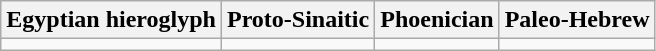<table class="wikitable">
<tr>
<th>Egyptian hieroglyph</th>
<th>Proto-Sinaitic</th>
<th>Phoenician</th>
<th>Paleo-Hebrew</th>
</tr>
<tr style="text-align:center;">
<td></td>
<td></td>
<td></td>
<td></td>
</tr>
</table>
